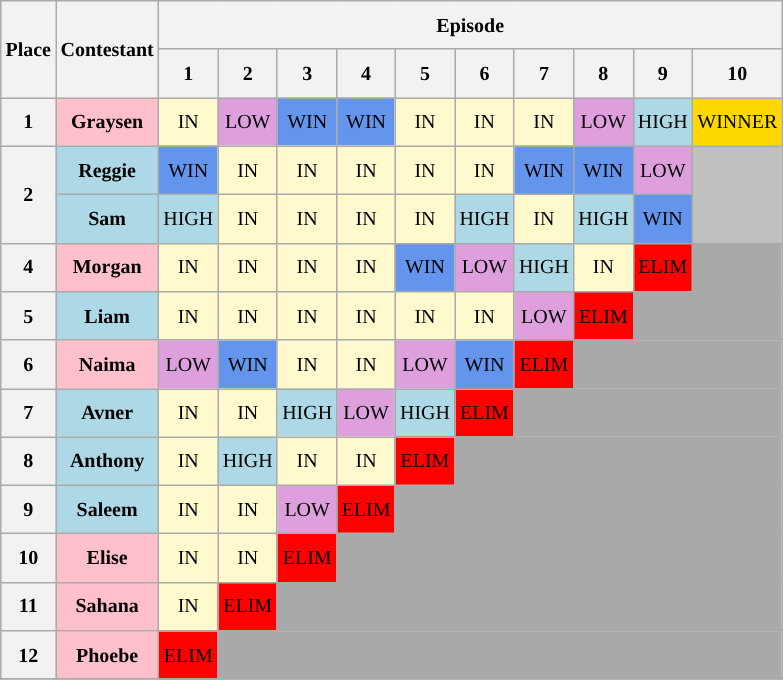<table class="wikitable" style="text-align: center; font-size: 10pt; line-height:26px;">
<tr>
<th rowspan="2">Place</th>
<th rowspan="2">Contestant</th>
<th colspan="10">Episode</th>
</tr>
<tr>
<th colspan="1">1</th>
<th colspan="1">2</th>
<th colspan="1">3</th>
<th colspan="1">4</th>
<th colspan="1">5</th>
<th colspan="1">6</th>
<th colspan="1">7</th>
<th colspan="1">8</th>
<th colspan="1">9</th>
<th colspan="1">10</th>
</tr>
<tr>
<th rowspan="1">1</th>
<th style="background:pink">Graysen</th>
<td style="background:lemonchiffon;">IN</td>
<td style="background:plum;">LOW</td>
<td style="background:cornflowerblue;">WIN</td>
<td style="background:cornflowerblue;">WIN</td>
<td style="background:lemonchiffon;">IN</td>
<td style="background:lemonchiffon;">IN</td>
<td style="background:lemonchiffon;">IN</td>
<td style="background:plum;">LOW</td>
<td style="background:lightblue;">HIGH</td>
<td style="background:gold;">WINNER</td>
</tr>
<tr>
<th rowspan="2">2</th>
<th style="background:lightblue">Reggie</th>
<td style="background:cornflowerblue;">WIN</td>
<td style="background:lemonchiffon;">IN</td>
<td style="background:lemonchiffon;">IN</td>
<td style="background:lemonchiffon;">IN</td>
<td style="background:lemonchiffon;">IN</td>
<td style="background:lemonchiffon;">IN</td>
<td style="background:cornflowerblue;">WIN</td>
<td style="background:cornflowerblue;">WIN</td>
<td style="background:plum;">LOW</td>
<td style="background:silver;" rowspan="2"></td>
</tr>
<tr>
<th style="background:lightblue">Sam</th>
<td style="background:lightblue;">HIGH</td>
<td style="background:lemonchiffon;">IN</td>
<td style="background:lemonchiffon;">IN</td>
<td style="background:lemonchiffon;">IN</td>
<td style="background:lemonchiffon;">IN</td>
<td style="background:lightblue;">HIGH</td>
<td style="background:lemonchiffon;">IN</td>
<td style="background:lightblue;">HIGH</td>
<td style="background:cornflowerblue;">WIN</td>
</tr>
<tr>
<th rowspan="1">4</th>
<th style="background:pink">Morgan</th>
<td style="background:lemonchiffon;">IN</td>
<td style="background:lemonchiffon;">IN</td>
<td style="background:lemonchiffon;">IN</td>
<td style="background:lemonchiffon;">IN</td>
<td style="background:cornflowerblue;">WIN</td>
<td style="background:plum;">LOW</td>
<td style="background:lightblue;">HIGH</td>
<td style="background:lemonchiffon;">IN</td>
<td style="background:red;">ELIM</td>
<td style="background:Darkgrey;" colspan"="1"></td>
</tr>
<tr>
<th rowspan="1">5</th>
<th style="background:lightblue">Liam</th>
<td style="background:lemonchiffon;">IN</td>
<td style="background:lemonchiffon;">IN</td>
<td style="background:lemonchiffon;">IN</td>
<td style="background:lemonchiffon;">IN</td>
<td style="background:lemonchiffon;">IN</td>
<td style="background:lemonchiffon;">IN</td>
<td style="background:plum;">LOW</td>
<td style="background:red;">ELIM</td>
<td colspan="2" style="background:Darkgrey;" colspan"="1"></td>
</tr>
<tr>
<th rowspan="1">6</th>
<th style="background:pink">Naima</th>
<td style="background:plum;">LOW</td>
<td style="background:cornflowerblue;">WIN</td>
<td style="background:lemonchiffon;">IN</td>
<td style="background:lemonchiffon;">IN</td>
<td style="background:plum;">LOW</td>
<td style="background:cornflowerblue;">WIN</td>
<td style="background:red;">ELIM</td>
<td colspan="3" style="background:Darkgrey;" colspan"="1"></td>
</tr>
<tr>
<th rowspan="1">7</th>
<th style="background:lightblue">Avner</th>
<td style="background:lemonchiffon;">IN</td>
<td style="background:lemonchiffon;">IN</td>
<td style="background:lightblue;">HIGH</td>
<td style="background:plum;">LOW</td>
<td style="background:lightblue;">HIGH</td>
<td style="background:red;">ELIM</td>
<td colspan="4" style="background:Darkgrey;" colspan"="1"></td>
</tr>
<tr>
<th rowspan="1">8</th>
<th style="background:lightblue">Anthony</th>
<td style="background:lemonchiffon;">IN</td>
<td style="background:lightblue;">HIGH</td>
<td style="background:lemonchiffon;">IN</td>
<td style="background:lemonchiffon;">IN</td>
<td style="background:red;">ELIM</td>
<td colspan="5" style="background:Darkgrey;" colspan"="1"></td>
</tr>
<tr>
<th rowspan="1">9</th>
<th style="background:lightblue">Saleem</th>
<td style="background:lemonchiffon;">IN</td>
<td style="background:lemonchiffon;">IN</td>
<td style="background:plum;">LOW</td>
<td style='background:red;"'>ELIM</td>
<td colspan="6" style="background:Darkgrey;" colspan"="1"></td>
</tr>
<tr>
<th rowspan="1">10</th>
<th style="background:pink">Elise</th>
<td style="background:lemonchiffon;">IN</td>
<td style="background:lemonchiffon;">IN</td>
<td style="background:red;">ELIM</td>
<td colspan="7" style="background:Darkgrey;" colspan"="1"></td>
</tr>
<tr>
<th rowspan="1">11</th>
<th style="background:pink">Sahana</th>
<td style="background:lemonchiffon;">IN</td>
<td style="background:red;">ELIM</td>
<td colspan="8" style="background:Darkgrey;" colspan"="1"></td>
</tr>
<tr>
<th rowspan="1">12</th>
<th style="background:pink">Phoebe</th>
<td style="background:red;">ELIM</td>
<td colspan="9" style="background:Darkgrey;" colspan"="1"></td>
</tr>
<tr>
</tr>
</table>
